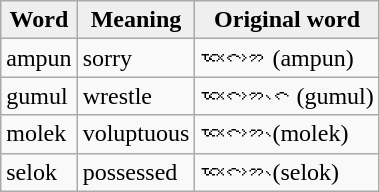<table class="wikitable">
<tr>
<th style="background:#efefef;">Word</th>
<th style="background:#efefef;">Meaning</th>
<th style="background:#efefef;">Original word</th>
</tr>
<tr>
<td>ampun</td>
<td>sorry</td>
<td>ᯔᯬᯞᯧᯂ(ampun)</td>
</tr>
<tr>
<td>gumul</td>
<td>wrestle</td>
<td>ᯔᯬᯞᯧᯂ᯲ᯞ(gumul)</td>
</tr>
<tr>
<td>molek</td>
<td>voluptuous</td>
<td>ᯔᯬᯞᯧᯂ᯲(molek)</td>
</tr>
<tr>
<td>selok</td>
<td>possessed</td>
<td>ᯔᯬᯞᯧᯂ᯲(selok)</td>
</tr>
</table>
